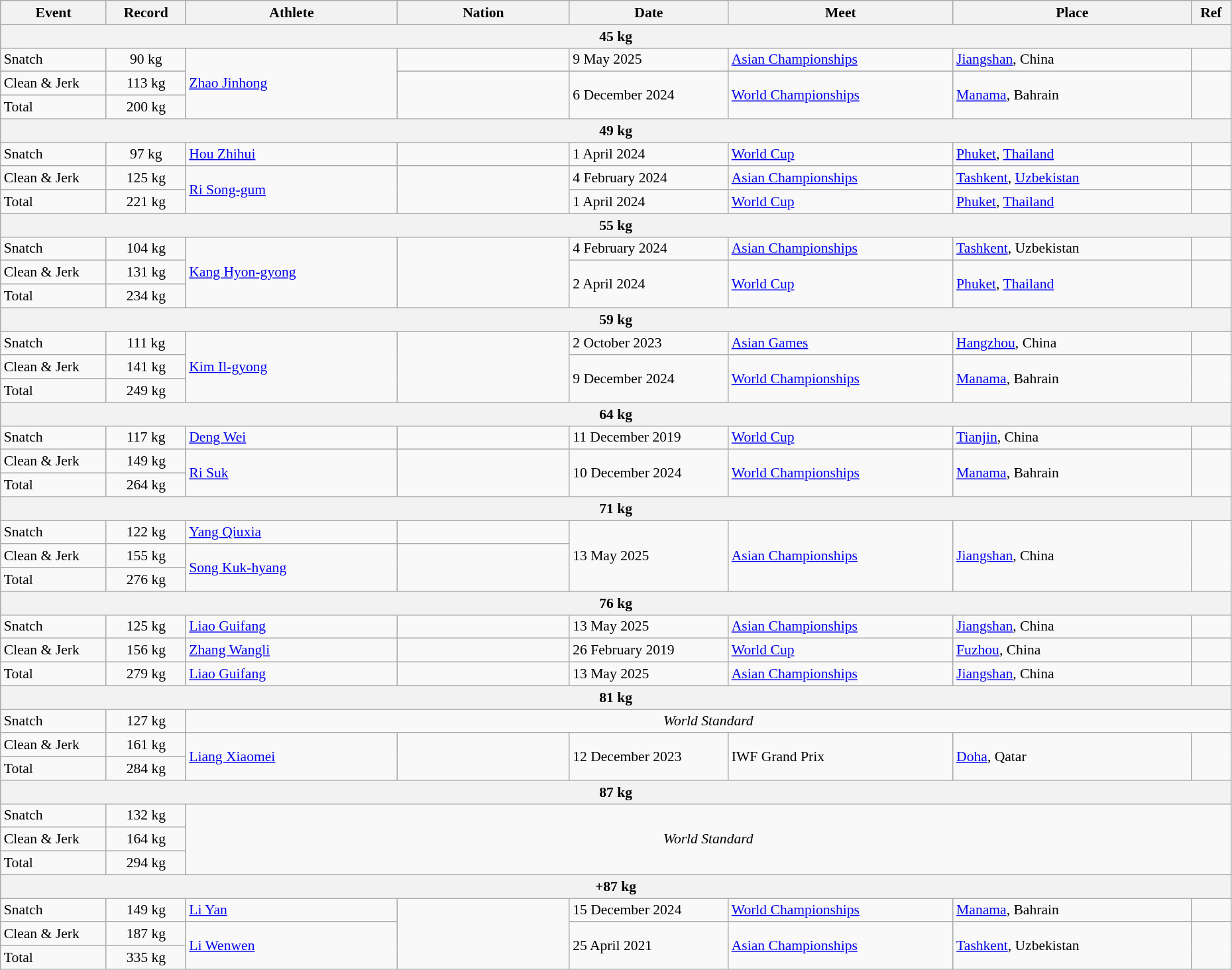<table class="wikitable" style="font-size:90%; width: 98%;">
<tr>
<th width=8%>Event</th>
<th width=6%>Record</th>
<th width=16%>Athlete</th>
<th width=13%>Nation</th>
<th width=12%>Date</th>
<th width=17%>Meet</th>
<th width=18%>Place</th>
<th width=3%>Ref</th>
</tr>
<tr bgcolor="#DDDDDD">
<th colspan="8">45 kg</th>
</tr>
<tr>
<td>Snatch</td>
<td align=center>90 kg</td>
<td rowspan=3><a href='#'>Zhao Jinhong</a></td>
<td></td>
<td>9 May 2025</td>
<td><a href='#'>Asian Championships</a></td>
<td> <a href='#'>Jiangshan</a>, China</td>
<td></td>
</tr>
<tr>
<td>Clean & Jerk</td>
<td align="center">113 kg</td>
<td rowspan=2></td>
<td rowspan=2>6 December 2024</td>
<td rowspan=2><a href='#'>World Championships</a></td>
<td rowspan=2> <a href='#'>Manama</a>, Bahrain</td>
<td rowspan=2></td>
</tr>
<tr>
<td>Total</td>
<td align=center>200 kg</td>
</tr>
<tr bgcolor="#DDDDDD">
<th colspan="8">49 kg</th>
</tr>
<tr>
<td>Snatch</td>
<td align=center>97 kg</td>
<td><a href='#'>Hou Zhihui</a></td>
<td></td>
<td>1 April 2024</td>
<td><a href='#'>World Cup</a></td>
<td> <a href='#'>Phuket</a>, <a href='#'>Thailand</a></td>
<td></td>
</tr>
<tr>
<td>Clean & Jerk</td>
<td align=center>125 kg</td>
<td rowspan=2><a href='#'>Ri Song-gum</a></td>
<td rowspan=2></td>
<td>4 February 2024</td>
<td><a href='#'>Asian Championships</a></td>
<td> <a href='#'>Tashkent</a>, <a href='#'>Uzbekistan</a></td>
<td></td>
</tr>
<tr>
<td>Total</td>
<td align=center>221 kg</td>
<td>1 April 2024</td>
<td><a href='#'>World Cup</a></td>
<td> <a href='#'>Phuket</a>, <a href='#'>Thailand</a></td>
<td></td>
</tr>
<tr bgcolor="#DDDDDD">
<th colspan="8">55 kg</th>
</tr>
<tr>
<td>Snatch</td>
<td align=center>104 kg</td>
<td rowspan=3><a href='#'>Kang Hyon-gyong</a></td>
<td rowspan=3></td>
<td>4 February 2024</td>
<td><a href='#'>Asian Championships</a></td>
<td> <a href='#'>Tashkent</a>, Uzbekistan</td>
<td></td>
</tr>
<tr>
<td>Clean & Jerk</td>
<td align=center>131 kg</td>
<td rowspan=2>2 April 2024</td>
<td rowspan=2><a href='#'>World Cup</a></td>
<td rowspan=2> <a href='#'>Phuket</a>, <a href='#'>Thailand</a></td>
<td rowspan=2></td>
</tr>
<tr>
<td>Total</td>
<td align=center>234 kg</td>
</tr>
<tr bgcolor="#DDDDDD">
<th colspan="8">59 kg</th>
</tr>
<tr>
<td>Snatch</td>
<td align=center>111 kg</td>
<td rowspan=3><a href='#'>Kim Il-gyong</a></td>
<td rowspan=3></td>
<td>2 October 2023</td>
<td><a href='#'>Asian Games</a></td>
<td> <a href='#'>Hangzhou</a>, China</td>
<td></td>
</tr>
<tr>
<td>Clean & Jerk</td>
<td align=center>141 kg</td>
<td rowspan=2>9 December 2024</td>
<td rowspan=2><a href='#'>World Championships</a></td>
<td rowspan=2> <a href='#'>Manama</a>, Bahrain</td>
<td rowspan=2></td>
</tr>
<tr>
<td>Total</td>
<td align=center>249 kg</td>
</tr>
<tr bgcolor="#DDDDDD">
<th colspan="8">64 kg</th>
</tr>
<tr>
<td>Snatch</td>
<td align=center>117 kg</td>
<td><a href='#'>Deng Wei</a></td>
<td></td>
<td>11 December 2019</td>
<td><a href='#'>World Cup</a></td>
<td> <a href='#'>Tianjin</a>, China</td>
<td></td>
</tr>
<tr>
<td>Clean & Jerk</td>
<td align=center>149 kg</td>
<td rowspan=2><a href='#'>Ri Suk</a></td>
<td rowspan=2></td>
<td rowspan=2>10 December 2024</td>
<td rowspan=2><a href='#'>World Championships</a></td>
<td rowspan=2> <a href='#'>Manama</a>, Bahrain</td>
<td rowspan=2></td>
</tr>
<tr>
<td>Total</td>
<td align=center>264 kg</td>
</tr>
<tr bgcolor="#DDDDDD">
<th colspan="8">71 kg</th>
</tr>
<tr>
<td>Snatch</td>
<td align=center>122 kg</td>
<td><a href='#'>Yang Qiuxia</a></td>
<td></td>
<td rowspan=3>13 May 2025</td>
<td rowspan=3><a href='#'>Asian Championships</a></td>
<td rowspan=3> <a href='#'>Jiangshan</a>, China</td>
<td rowspan=3></td>
</tr>
<tr>
<td>Clean & Jerk</td>
<td align=center>155 kg</td>
<td rowspan=2><a href='#'>Song Kuk-hyang</a></td>
<td rowspan=2></td>
</tr>
<tr>
<td>Total</td>
<td align=center>276 kg</td>
</tr>
<tr bgcolor="#DDDDDD">
<th colspan="8">76 kg</th>
</tr>
<tr>
<td>Snatch</td>
<td align=center>125 kg</td>
<td><a href='#'>Liao Guifang</a></td>
<td></td>
<td>13 May 2025</td>
<td><a href='#'>Asian Championships</a></td>
<td> <a href='#'>Jiangshan</a>, China</td>
<td></td>
</tr>
<tr>
<td>Clean & Jerk</td>
<td align=center>156 kg</td>
<td><a href='#'>Zhang Wangli</a></td>
<td></td>
<td>26 February 2019</td>
<td><a href='#'>World Cup</a></td>
<td> <a href='#'>Fuzhou</a>, China</td>
<td></td>
</tr>
<tr>
<td>Total</td>
<td align=center>279 kg</td>
<td><a href='#'>Liao Guifang</a></td>
<td></td>
<td>13 May 2025</td>
<td><a href='#'>Asian Championships</a></td>
<td> <a href='#'>Jiangshan</a>, China</td>
<td></td>
</tr>
<tr bgcolor="#DDDDDD">
<th colspan="8">81 kg</th>
</tr>
<tr>
<td>Snatch</td>
<td align=center>127 kg</td>
<td colspan="6"style="text-align:center"><em>World Standard</em></td>
</tr>
<tr>
<td>Clean & Jerk</td>
<td align=center>161 kg</td>
<td rowspan=2><a href='#'>Liang Xiaomei</a></td>
<td rowspan=2></td>
<td rowspan=2>12 December 2023</td>
<td rowspan=2>IWF Grand Prix</td>
<td rowspan=2> <a href='#'>Doha</a>, Qatar</td>
<td rowspan=2></td>
</tr>
<tr>
<td>Total</td>
<td align=center>284 kg</td>
</tr>
<tr bgcolor="#DDDDDD">
<th colspan="8">87 kg</th>
</tr>
<tr>
<td>Snatch</td>
<td align=center>132 kg</td>
<td colspan="6" rowspan="3" style="text-align:center"><em>World Standard</em></td>
</tr>
<tr>
<td>Clean & Jerk</td>
<td align=center>164 kg</td>
</tr>
<tr>
<td>Total</td>
<td align=center>294 kg</td>
</tr>
<tr bgcolor="#DDDDDD">
<th colspan="8">+87 kg</th>
</tr>
<tr>
<td>Snatch</td>
<td align=center>149 kg</td>
<td><a href='#'>Li Yan</a></td>
<td rowspan=3></td>
<td>15 December 2024</td>
<td><a href='#'>World Championships</a></td>
<td> <a href='#'>Manama</a>, Bahrain</td>
<td></td>
</tr>
<tr>
<td>Clean & Jerk</td>
<td align=center>187 kg</td>
<td rowspan=2><a href='#'>Li Wenwen</a></td>
<td rowspan=2>25 April 2021</td>
<td rowspan=2><a href='#'>Asian Championships</a></td>
<td rowspan=2> <a href='#'>Tashkent</a>, Uzbekistan</td>
<td rowspan=2></td>
</tr>
<tr>
<td>Total</td>
<td align=center>335 kg</td>
</tr>
</table>
